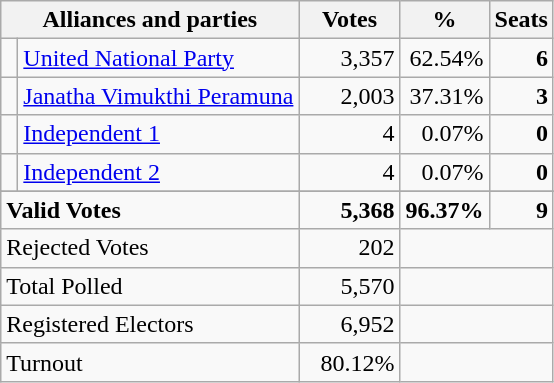<table class="wikitable" border="1" style="text-align:right;">
<tr>
<th valign=bottom align=left colspan=2>Alliances and parties</th>
<th valign=bottom align=center width="60">Votes</th>
<th valign=bottom align=center width="50">%</th>
<th valign=bottom align=center>Seats</th>
</tr>
<tr>
<td bgcolor=> </td>
<td align=left><a href='#'>United National Party</a></td>
<td>3,357</td>
<td>62.54%</td>
<td><strong>6</strong></td>
</tr>
<tr>
<td bgcolor=> </td>
<td align=left><a href='#'>Janatha Vimukthi Peramuna</a></td>
<td>2,003</td>
<td>37.31%</td>
<td><strong>3</strong></td>
</tr>
<tr>
<td></td>
<td align=left><a href='#'>Independent 1</a></td>
<td>4</td>
<td>0.07%</td>
<td><strong>0</strong></td>
</tr>
<tr>
<td></td>
<td align=left><a href='#'>Independent 2</a></td>
<td>4</td>
<td>0.07%</td>
<td><strong>0</strong></td>
</tr>
<tr>
</tr>
<tr>
<td colspan=2 align=left><strong>Valid Votes</strong></td>
<td><strong>5,368</strong></td>
<td><strong>96.37%</strong></td>
<td><strong>9</strong></td>
</tr>
<tr>
<td colspan=2 align=left>Rejected Votes</td>
<td>202</td>
<td colspan=2></td>
</tr>
<tr>
<td colspan=2 align=left>Total Polled</td>
<td>5,570</td>
<td colspan=2></td>
</tr>
<tr>
<td colspan=2 align=left>Registered Electors</td>
<td>6,952</td>
<td colspan=2></td>
</tr>
<tr>
<td colspan=2 align=left>Turnout</td>
<td>80.12%</td>
<td colspan=2></td>
</tr>
</table>
